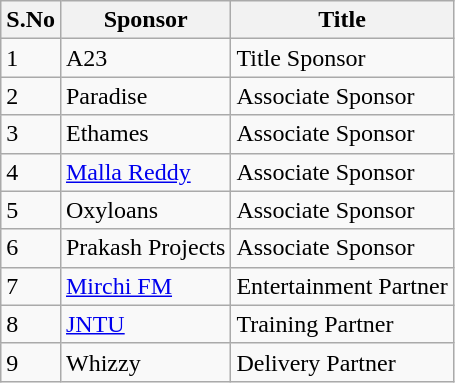<table class="wikitable">
<tr>
<th>S.No</th>
<th>Sponsor</th>
<th>Title</th>
</tr>
<tr>
<td>1</td>
<td>A23</td>
<td>Title Sponsor</td>
</tr>
<tr>
<td>2</td>
<td>Paradise</td>
<td>Associate Sponsor</td>
</tr>
<tr>
<td>3</td>
<td>Ethames</td>
<td>Associate Sponsor</td>
</tr>
<tr>
<td>4</td>
<td><a href='#'>Malla Reddy</a></td>
<td>Associate Sponsor</td>
</tr>
<tr>
<td>5</td>
<td>Oxyloans</td>
<td>Associate Sponsor</td>
</tr>
<tr>
<td>6</td>
<td>Prakash Projects</td>
<td>Associate Sponsor</td>
</tr>
<tr>
<td>7</td>
<td><a href='#'>Mirchi FM</a></td>
<td>Entertainment Partner</td>
</tr>
<tr>
<td>8</td>
<td><a href='#'>JNTU</a></td>
<td>Training Partner</td>
</tr>
<tr>
<td>9</td>
<td>Whizzy</td>
<td>Delivery Partner</td>
</tr>
</table>
